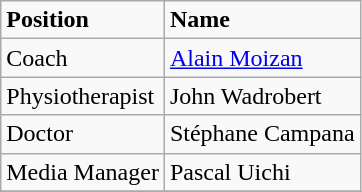<table class="wikitable">
<tr>
<td><strong>Position</strong></td>
<td><strong>Name</strong></td>
</tr>
<tr>
<td>Coach</td>
<td> <a href='#'>Alain Moizan</a></td>
</tr>
<tr>
<td>Physiotherapist</td>
<td> John Wadrobert</td>
</tr>
<tr>
<td>Doctor</td>
<td> Stéphane Campana</td>
</tr>
<tr>
<td Manager &>Media Manager</td>
<td> Pascal Uichi</td>
</tr>
<tr>
</tr>
</table>
